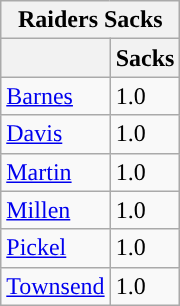<table class="wikitable">
<tr>
<th colspan="2">Raiders Sacks</th>
</tr>
<tr>
<th></th>
<th>Sacks</th>
</tr>
<tr>
<td><a href='#'>Barnes</a></td>
<td>1.0</td>
</tr>
<tr>
<td><a href='#'>Davis</a></td>
<td>1.0</td>
</tr>
<tr>
<td><a href='#'>Martin</a></td>
<td>1.0</td>
</tr>
<tr>
<td><a href='#'>Millen</a></td>
<td>1.0</td>
</tr>
<tr>
<td><a href='#'>Pickel</a></td>
<td>1.0</td>
</tr>
<tr>
<td><a href='#'>Townsend</a></td>
<td>1.0</td>
</tr>
</table>
